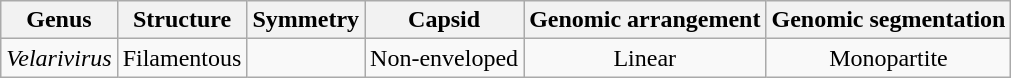<table class="wikitable sortable" style="text-align:center">
<tr>
<th>Genus</th>
<th>Structure</th>
<th>Symmetry</th>
<th>Capsid</th>
<th>Genomic arrangement</th>
<th>Genomic segmentation</th>
</tr>
<tr>
<td><em>Velarivirus</em></td>
<td>Filamentous</td>
<td></td>
<td>Non-enveloped</td>
<td>Linear</td>
<td>Monopartite</td>
</tr>
</table>
